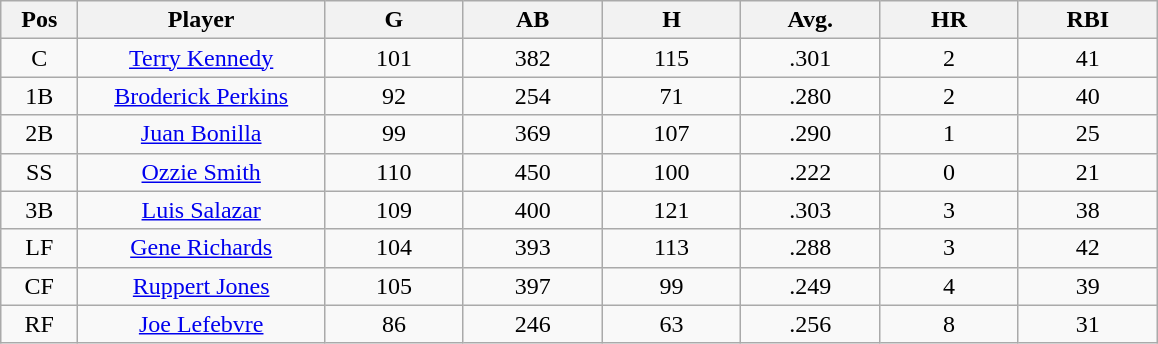<table class="wikitable sortable">
<tr>
<th bgcolor="#DDDDFF" width="5%">Pos</th>
<th bgcolor="#DDDDFF" width="16%">Player</th>
<th bgcolor="#DDDDFF" width="9%">G</th>
<th bgcolor="#DDDDFF" width="9%">AB</th>
<th bgcolor="#DDDDFF" width="9%">H</th>
<th bgcolor="#DDDDFF" width="9%">Avg.</th>
<th bgcolor="#DDDDFF" width="9%">HR</th>
<th bgcolor="#DDDDFF" width="9%">RBI</th>
</tr>
<tr align="center">
<td>C</td>
<td><a href='#'>Terry Kennedy</a></td>
<td>101</td>
<td>382</td>
<td>115</td>
<td>.301</td>
<td>2</td>
<td>41</td>
</tr>
<tr align="center">
<td>1B</td>
<td><a href='#'>Broderick Perkins</a></td>
<td>92</td>
<td>254</td>
<td>71</td>
<td>.280</td>
<td>2</td>
<td>40</td>
</tr>
<tr align="center">
<td>2B</td>
<td><a href='#'>Juan Bonilla</a></td>
<td>99</td>
<td>369</td>
<td>107</td>
<td>.290</td>
<td>1</td>
<td>25</td>
</tr>
<tr align="center">
<td>SS</td>
<td><a href='#'>Ozzie Smith</a></td>
<td>110</td>
<td>450</td>
<td>100</td>
<td>.222</td>
<td>0</td>
<td>21</td>
</tr>
<tr align="center">
<td>3B</td>
<td><a href='#'>Luis Salazar</a></td>
<td>109</td>
<td>400</td>
<td>121</td>
<td>.303</td>
<td>3</td>
<td>38</td>
</tr>
<tr align=center>
<td>LF</td>
<td><a href='#'>Gene Richards</a></td>
<td>104</td>
<td>393</td>
<td>113</td>
<td>.288</td>
<td>3</td>
<td>42</td>
</tr>
<tr align="center">
<td>CF</td>
<td><a href='#'>Ruppert Jones</a></td>
<td>105</td>
<td>397</td>
<td>99</td>
<td>.249</td>
<td>4</td>
<td>39</td>
</tr>
<tr align=center>
<td>RF</td>
<td><a href='#'>Joe Lefebvre</a></td>
<td>86</td>
<td>246</td>
<td>63</td>
<td>.256</td>
<td>8</td>
<td>31</td>
</tr>
</table>
